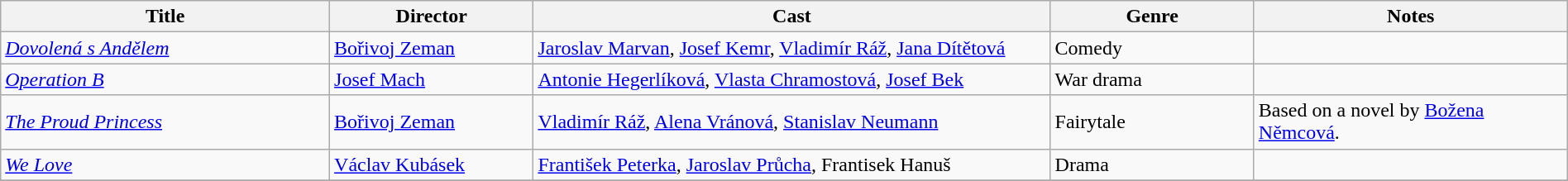<table class="wikitable" style="width:100%;">
<tr>
<th style="width:21%;">Title</th>
<th style="width:13%;">Director</th>
<th style="width:33%;">Cast</th>
<th style="width:13%;">Genre</th>
<th style="width:20%;">Notes</th>
</tr>
<tr>
<td><em><a href='#'>Dovolená s Andělem</a></em></td>
<td><a href='#'>Bořivoj Zeman</a></td>
<td><a href='#'>Jaroslav Marvan</a>, <a href='#'>Josef Kemr</a>, <a href='#'>Vladimír Ráž</a>, <a href='#'>Jana Dítětová</a></td>
<td>Comedy</td>
<td></td>
</tr>
<tr>
<td><em><a href='#'>Operation B</a></em></td>
<td><a href='#'>Josef Mach</a></td>
<td><a href='#'>Antonie Hegerlíková</a>, <a href='#'>Vlasta Chramostová</a>, <a href='#'>Josef Bek</a></td>
<td>War drama</td>
<td></td>
</tr>
<tr>
<td><em><a href='#'>The Proud Princess</a></em></td>
<td><a href='#'>Bořivoj Zeman</a></td>
<td><a href='#'>Vladimír Ráž</a>, <a href='#'>Alena Vránová</a>, <a href='#'>Stanislav Neumann</a></td>
<td>Fairytale</td>
<td>Based on a novel by <a href='#'>Božena Němcová</a>.</td>
</tr>
<tr>
<td><em><a href='#'>We Love</a></em></td>
<td><a href='#'>Václav Kubásek</a></td>
<td><a href='#'>František Peterka</a>, <a href='#'>Jaroslav Průcha</a>, Frantisek Hanuš</td>
<td>Drama</td>
<td></td>
</tr>
<tr>
</tr>
</table>
